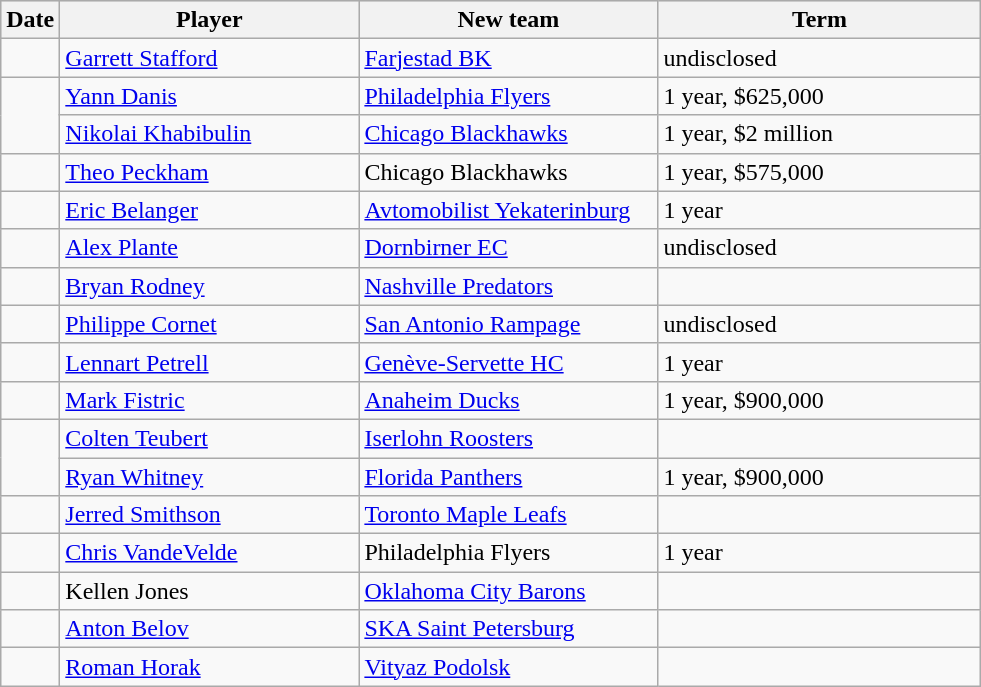<table class="wikitable">
<tr style="background:#ddd; text-align:center;">
<th style="width: 1em;">Date</th>
<th style="width: 12em;">Player</th>
<th style="width: 12em;">New team</th>
<th style="width: 13em;">Term</th>
</tr>
<tr>
<td></td>
<td><a href='#'>Garrett Stafford</a></td>
<td><a href='#'>Farjestad BK</a></td>
<td>undisclosed</td>
</tr>
<tr>
<td rowspan=2></td>
<td><a href='#'>Yann Danis</a></td>
<td><a href='#'>Philadelphia Flyers</a></td>
<td>1 year, $625,000</td>
</tr>
<tr>
<td><a href='#'>Nikolai Khabibulin</a></td>
<td><a href='#'>Chicago Blackhawks</a></td>
<td>1 year, $2 million</td>
</tr>
<tr>
<td></td>
<td><a href='#'>Theo Peckham</a></td>
<td>Chicago Blackhawks</td>
<td>1 year, $575,000</td>
</tr>
<tr>
<td></td>
<td><a href='#'>Eric Belanger</a></td>
<td><a href='#'>Avtomobilist Yekaterinburg</a></td>
<td>1 year</td>
</tr>
<tr>
<td></td>
<td><a href='#'>Alex Plante</a></td>
<td><a href='#'>Dornbirner EC</a></td>
<td>undisclosed</td>
</tr>
<tr>
<td></td>
<td><a href='#'>Bryan Rodney</a></td>
<td><a href='#'>Nashville Predators</a></td>
<td></td>
</tr>
<tr>
<td></td>
<td><a href='#'>Philippe Cornet</a></td>
<td><a href='#'>San Antonio Rampage</a></td>
<td>undisclosed</td>
</tr>
<tr>
<td></td>
<td><a href='#'>Lennart Petrell</a></td>
<td><a href='#'>Genève-Servette HC</a></td>
<td>1 year</td>
</tr>
<tr>
<td></td>
<td><a href='#'>Mark Fistric</a></td>
<td><a href='#'>Anaheim Ducks</a></td>
<td>1 year, $900,000</td>
</tr>
<tr>
<td rowspan=2></td>
<td><a href='#'>Colten Teubert</a></td>
<td><a href='#'>Iserlohn Roosters</a></td>
<td></td>
</tr>
<tr>
<td><a href='#'>Ryan Whitney</a></td>
<td><a href='#'>Florida Panthers</a></td>
<td>1 year, $900,000</td>
</tr>
<tr>
<td></td>
<td><a href='#'>Jerred Smithson</a></td>
<td><a href='#'>Toronto Maple Leafs</a></td>
<td></td>
</tr>
<tr>
<td></td>
<td><a href='#'>Chris VandeVelde</a></td>
<td>Philadelphia Flyers</td>
<td>1 year</td>
</tr>
<tr>
<td></td>
<td>Kellen Jones</td>
<td><a href='#'>Oklahoma City Barons</a></td>
<td></td>
</tr>
<tr>
<td></td>
<td><a href='#'>Anton Belov</a></td>
<td><a href='#'>SKA Saint Petersburg</a></td>
<td></td>
</tr>
<tr>
<td></td>
<td><a href='#'>Roman Horak</a></td>
<td><a href='#'>Vityaz Podolsk</a></td>
<td></td>
</tr>
</table>
